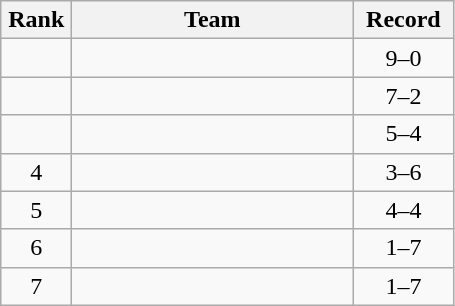<table class="wikitable" style="text-align: center;">
<tr>
<th width=40>Rank</th>
<th width=180>Team</th>
<th width=60>Record</th>
</tr>
<tr>
<td></td>
<td align="left"></td>
<td>9–0</td>
</tr>
<tr>
<td></td>
<td align="left"></td>
<td>7–2</td>
</tr>
<tr>
<td></td>
<td align="left"></td>
<td>5–4</td>
</tr>
<tr>
<td>4</td>
<td align="left"></td>
<td>3–6</td>
</tr>
<tr>
<td>5</td>
<td align="left"></td>
<td>4–4</td>
</tr>
<tr>
<td>6</td>
<td align="left"></td>
<td>1–7</td>
</tr>
<tr>
<td>7</td>
<td align="left"></td>
<td>1–7</td>
</tr>
</table>
